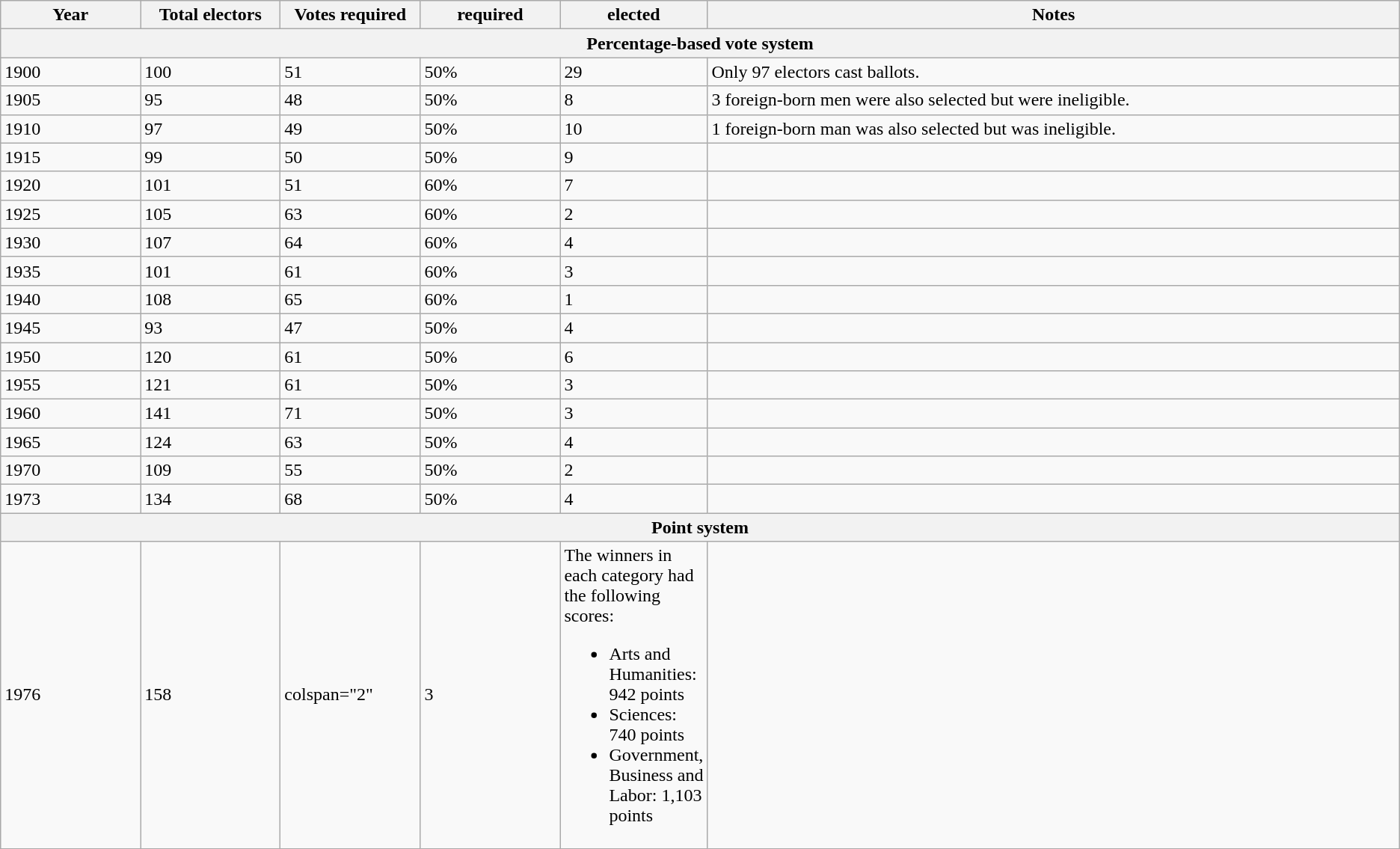<table class="wikitable">
<tr>
<th width=10%>Year</th>
<th width=10%>Total electors</th>
<th width=10%>Votes required</th>
<th width=10%> required</th>
<th width=10%> elected</th>
<th>Notes</th>
</tr>
<tr>
<th colspan=6>Percentage-based vote system</th>
</tr>
<tr>
<td>1900</td>
<td>100</td>
<td>51</td>
<td>50%</td>
<td>29</td>
<td>Only 97 electors cast ballots.</td>
</tr>
<tr>
<td>1905</td>
<td>95</td>
<td>48</td>
<td>50%</td>
<td>8</td>
<td>3 foreign-born men were also selected but were ineligible.</td>
</tr>
<tr>
<td>1910</td>
<td>97</td>
<td>49</td>
<td>50%</td>
<td>10</td>
<td>1 foreign-born man was also selected but was ineligible.</td>
</tr>
<tr>
<td>1915</td>
<td>99</td>
<td>50</td>
<td>50%</td>
<td>9</td>
<td></td>
</tr>
<tr>
<td>1920</td>
<td>101</td>
<td>51</td>
<td>60%</td>
<td>7</td>
<td></td>
</tr>
<tr>
<td>1925</td>
<td>105</td>
<td>63</td>
<td>60%</td>
<td>2</td>
<td></td>
</tr>
<tr>
<td>1930</td>
<td>107</td>
<td>64</td>
<td>60%</td>
<td>4</td>
<td></td>
</tr>
<tr>
<td>1935</td>
<td>101</td>
<td>61</td>
<td>60%</td>
<td>3</td>
<td></td>
</tr>
<tr>
<td>1940</td>
<td>108</td>
<td>65</td>
<td>60%</td>
<td>1</td>
<td></td>
</tr>
<tr>
<td>1945</td>
<td>93</td>
<td>47</td>
<td>50%</td>
<td>4</td>
<td></td>
</tr>
<tr>
<td>1950</td>
<td>120</td>
<td>61</td>
<td>50%</td>
<td>6</td>
<td></td>
</tr>
<tr>
<td>1955</td>
<td>121</td>
<td>61</td>
<td>50%</td>
<td>3</td>
<td></td>
</tr>
<tr>
<td>1960</td>
<td>141</td>
<td>71</td>
<td>50%</td>
<td>3</td>
<td></td>
</tr>
<tr>
<td>1965</td>
<td>124</td>
<td>63</td>
<td>50%</td>
<td>4</td>
<td></td>
</tr>
<tr>
<td>1970</td>
<td>109</td>
<td>55</td>
<td>50%</td>
<td>2</td>
<td></td>
</tr>
<tr>
<td>1973</td>
<td>134</td>
<td>68</td>
<td>50%</td>
<td>4</td>
<td></td>
</tr>
<tr>
<th colspan=6>Point system</th>
</tr>
<tr>
<td>1976</td>
<td>158</td>
<td>colspan="2" </td>
<td>3</td>
<td>The winners in each category had the following scores:<br><ul><li>Arts and Humanities: 942 points</li><li>Sciences: 740 points</li><li>Government, Business and Labor: 1,103 points</li></ul></td>
</tr>
</table>
